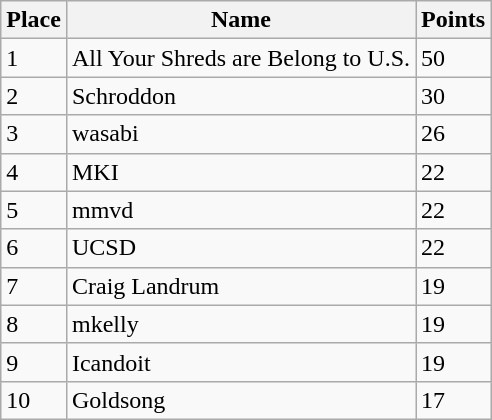<table class="wikitable">
<tr>
<th>Place</th>
<th>Name</th>
<th>Points</th>
</tr>
<tr>
<td>1</td>
<td>All Your Shreds are Belong to U.S.</td>
<td>50</td>
</tr>
<tr>
<td>2</td>
<td>Schroddon</td>
<td>30</td>
</tr>
<tr>
<td>3</td>
<td>wasabi</td>
<td>26</td>
</tr>
<tr>
<td>4</td>
<td>MKI</td>
<td>22</td>
</tr>
<tr>
<td>5</td>
<td>mmvd</td>
<td>22</td>
</tr>
<tr>
<td>6</td>
<td>UCSD</td>
<td>22</td>
</tr>
<tr>
<td>7</td>
<td>Craig Landrum</td>
<td>19</td>
</tr>
<tr>
<td>8</td>
<td>mkelly</td>
<td>19</td>
</tr>
<tr>
<td>9</td>
<td>Icandoit</td>
<td>19</td>
</tr>
<tr>
<td>10</td>
<td>Goldsong</td>
<td>17</td>
</tr>
</table>
